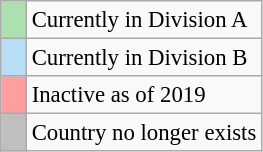<table class="wikitable" style="text-align:left; font-size:95%;">
<tr>
<td style="width:10px; background:#ace1af;"></td>
<td>Currently in Division A</td>
</tr>
<tr>
<td style="width:10px; background:#b8def6;"></td>
<td>Currently in Division B</td>
</tr>
<tr>
<td style="width:10px; background:#ff9e9e;"></td>
<td>Inactive as of 2019</td>
</tr>
<tr>
<td style="width:10px; background:#bfbfbf;"></td>
<td>Country no longer exists</td>
</tr>
</table>
